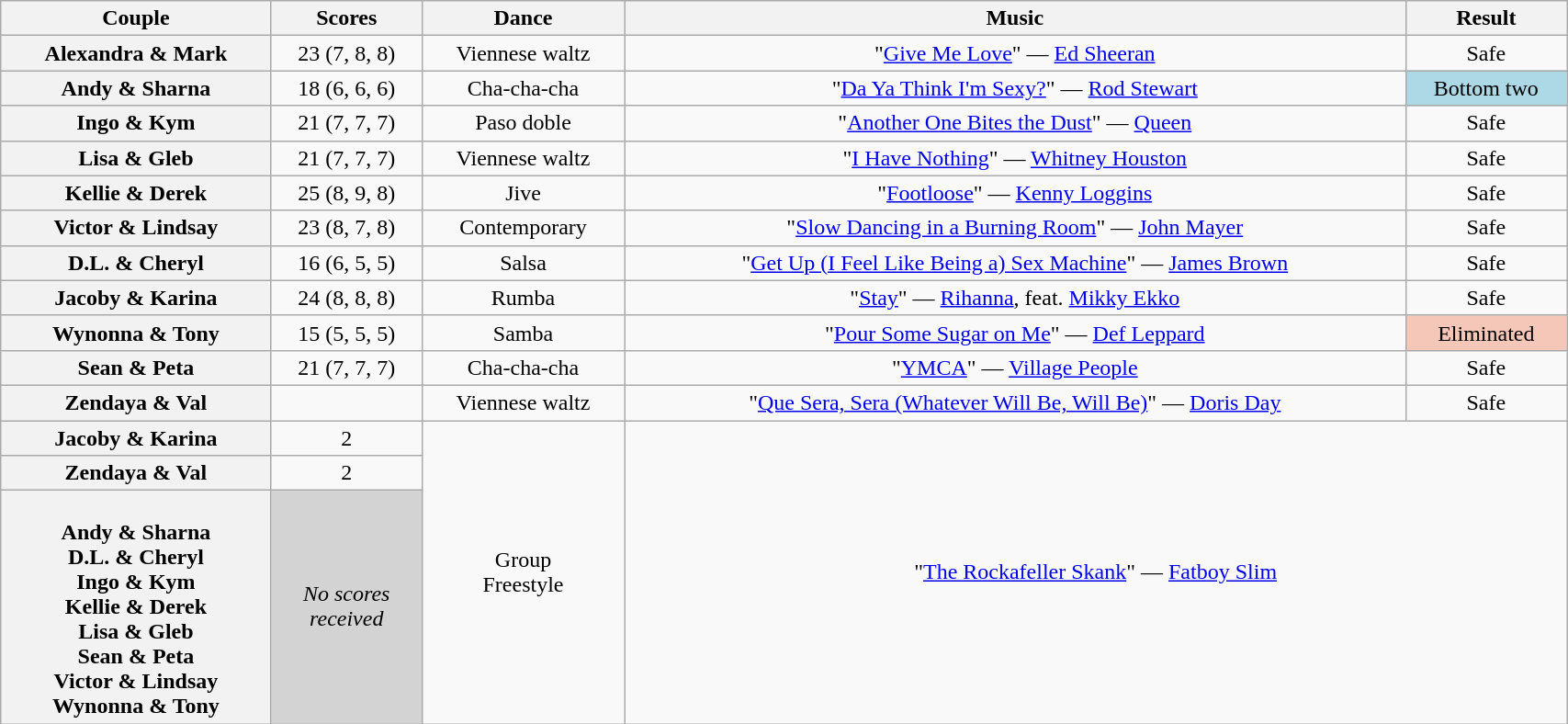<table class="wikitable sortable" style="text-align:center; width:90%">
<tr>
<th scope="col">Couple</th>
<th scope="col">Scores</th>
<th scope="col" class="unsortable">Dance</th>
<th scope="col" class="unsortable">Music</th>
<th scope="col" class="unsortable">Result</th>
</tr>
<tr>
<th scope="row">Alexandra & Mark</th>
<td>23 (7, 8, 8)</td>
<td>Viennese waltz</td>
<td>"<a href='#'>Give Me Love</a>" — <a href='#'>Ed Sheeran</a></td>
<td>Safe</td>
</tr>
<tr>
<th scope="row">Andy & Sharna</th>
<td>18 (6, 6, 6)</td>
<td>Cha-cha-cha</td>
<td>"<a href='#'>Da Ya Think I'm Sexy?</a>" — <a href='#'>Rod Stewart</a></td>
<td bgcolor=lightblue>Bottom two</td>
</tr>
<tr>
<th scope="row">Ingo & Kym</th>
<td>21 (7, 7, 7)</td>
<td>Paso doble</td>
<td>"<a href='#'>Another One Bites the Dust</a>" — <a href='#'>Queen</a></td>
<td>Safe</td>
</tr>
<tr>
<th scope="row">Lisa & Gleb</th>
<td>21 (7, 7, 7)</td>
<td>Viennese waltz</td>
<td>"<a href='#'>I Have Nothing</a>" — <a href='#'>Whitney Houston</a></td>
<td>Safe</td>
</tr>
<tr>
<th scope="row">Kellie & Derek</th>
<td>25 (8, 9, 8)</td>
<td>Jive</td>
<td>"<a href='#'>Footloose</a>" — <a href='#'>Kenny Loggins</a></td>
<td>Safe</td>
</tr>
<tr>
<th scope="row">Victor & Lindsay</th>
<td>23 (8, 7, 8)</td>
<td>Contemporary</td>
<td>"<a href='#'>Slow Dancing in a Burning Room</a>" — <a href='#'>John Mayer</a></td>
<td>Safe</td>
</tr>
<tr>
<th scope="row">D.L. & Cheryl</th>
<td>16 (6, 5, 5)</td>
<td>Salsa</td>
<td>"<a href='#'>Get Up (I Feel Like Being a) Sex Machine</a>" — <a href='#'>James Brown</a></td>
<td>Safe</td>
</tr>
<tr>
<th scope="row">Jacoby & Karina</th>
<td>24 (8, 8, 8)</td>
<td>Rumba</td>
<td>"<a href='#'>Stay</a>" — <a href='#'>Rihanna</a>, feat. <a href='#'>Mikky Ekko</a></td>
<td>Safe</td>
</tr>
<tr>
<th scope="row">Wynonna & Tony</th>
<td>15 (5, 5, 5)</td>
<td>Samba</td>
<td>"<a href='#'>Pour Some Sugar on Me</a>" — <a href='#'>Def Leppard</a></td>
<td bgcolor=f4c7b8>Eliminated</td>
</tr>
<tr>
<th scope="row">Sean & Peta</th>
<td>21 (7, 7, 7)</td>
<td>Cha-cha-cha</td>
<td>"<a href='#'>YMCA</a>" — <a href='#'>Village People</a></td>
<td>Safe</td>
</tr>
<tr>
<th scope="row">Zendaya & Val</th>
<td></td>
<td>Viennese waltz</td>
<td>"<a href='#'>Que Sera, Sera (Whatever Will Be, Will Be)</a>" — <a href='#'>Doris Day</a></td>
<td>Safe</td>
</tr>
<tr>
<th scope="row">Jacoby & Karina</th>
<td>2</td>
<td rowspan="3">Group<br>Freestyle</td>
<td colspan="2" rowspan="3">"<a href='#'>The Rockafeller Skank</a>" — <a href='#'>Fatboy Slim</a></td>
</tr>
<tr>
<th scope="row">Zendaya & Val</th>
<td>2</td>
</tr>
<tr>
<th scope="row"><br>Andy & Sharna<br>D.L. & Cheryl<br>Ingo & Kym<br>Kellie & Derek<br>Lisa & Gleb<br>Sean & Peta<br>Victor & Lindsay<br>Wynonna & Tony</th>
<td bgcolor="lightgray"><em>No scores<br>received</em></td>
</tr>
</table>
